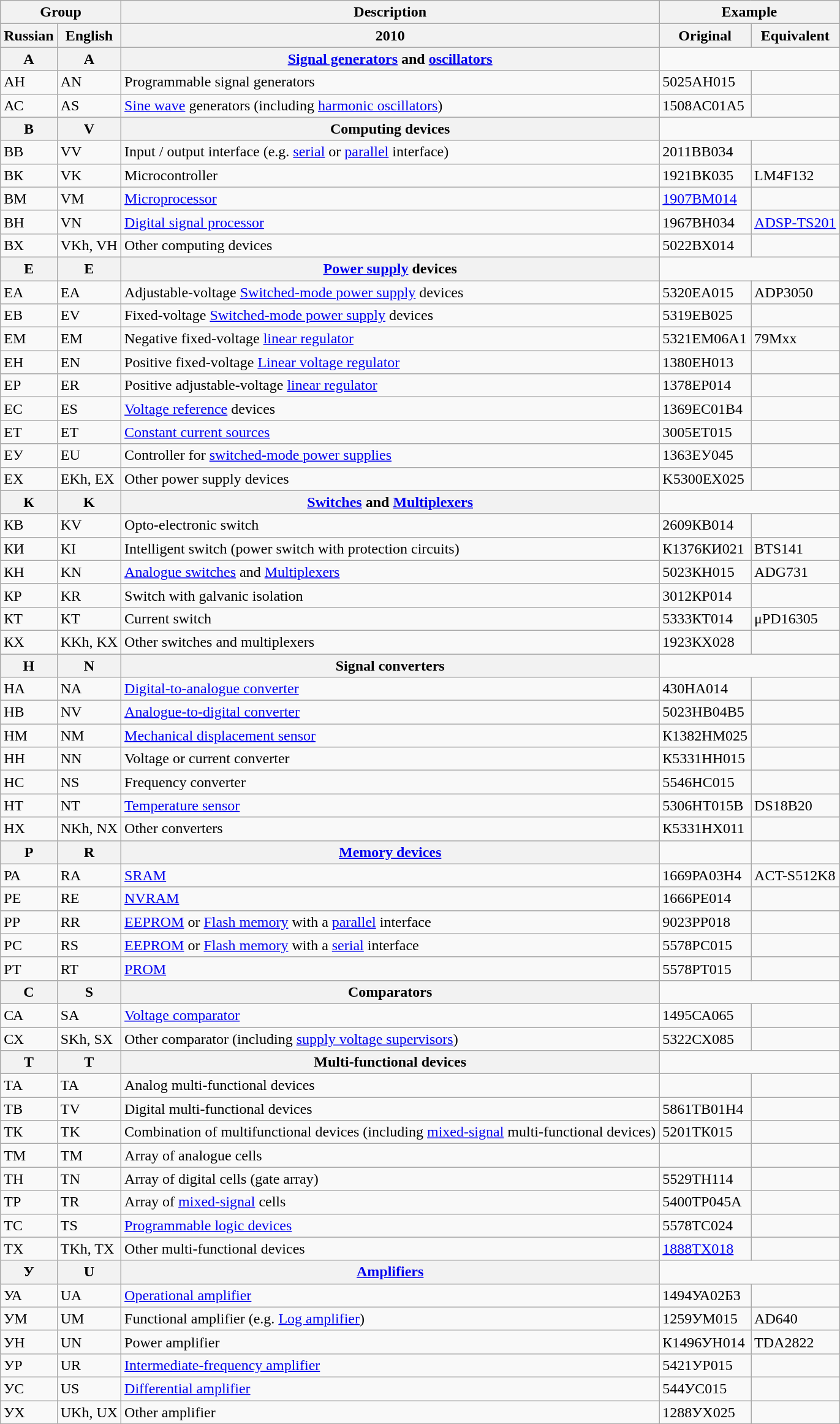<table class="wikitable">
<tr>
<th colspan=2>Group</th>
<th>Description</th>
<th colspan=2>Example</th>
</tr>
<tr>
<th>Russian</th>
<th>English</th>
<th>2010</th>
<th>Original</th>
<th>Equivalent</th>
</tr>
<tr>
<th>А</th>
<th>A</th>
<th><a href='#'>Signal generators</a> and <a href='#'>oscillators</a></th>
</tr>
<tr>
<td>АН</td>
<td>AN</td>
<td>Programmable signal generators</td>
<td>5025АН015</td>
<td></td>
</tr>
<tr>
<td>АС</td>
<td>AS</td>
<td><a href='#'>Sine wave</a> generators (including <a href='#'>harmonic oscillators</a>)</td>
<td>1508АС01А5</td>
<td></td>
</tr>
<tr>
<th>В</th>
<th>V</th>
<th>Computing devices</th>
</tr>
<tr>
<td>ВВ</td>
<td>VV</td>
<td>Input / output interface (e.g. <a href='#'>serial</a> or <a href='#'>parallel</a> interface)</td>
<td>2011ВВ034</td>
<td></td>
</tr>
<tr>
<td>ВК</td>
<td>VK</td>
<td>Microcontroller</td>
<td>1921ВК035</td>
<td>LM4F132</td>
</tr>
<tr>
<td>ВМ</td>
<td>VM</td>
<td><a href='#'>Microprocessor</a></td>
<td><a href='#'>1907ВМ014</a></td>
<td></td>
</tr>
<tr>
<td>ВН</td>
<td>VN</td>
<td><a href='#'>Digital signal processor</a> </td>
<td>1967ВН034</td>
<td><a href='#'>ADSP-TS201</a></td>
</tr>
<tr>
<td>ВХ</td>
<td>VKh, VH</td>
<td>Other computing devices</td>
<td>5022ВХ014</td>
<td></td>
</tr>
<tr>
<th>Е</th>
<th>E</th>
<th><a href='#'>Power supply</a> devices</th>
</tr>
<tr>
<td>ЕА</td>
<td>EA</td>
<td>Adjustable-voltage <a href='#'>Switched-mode power supply</a> devices</td>
<td>5320ЕА015</td>
<td>ADP3050</td>
</tr>
<tr>
<td>ЕВ</td>
<td>EV</td>
<td>Fixed-voltage <a href='#'>Switched-mode power supply</a> devices</td>
<td>5319ЕВ025</td>
<td></td>
</tr>
<tr>
<td>ЕМ</td>
<td>EM</td>
<td>Negative fixed-voltage <a href='#'>linear regulator</a></td>
<td>5321ЕМ06А1</td>
<td>79Mxx</td>
</tr>
<tr>
<td>ЕН</td>
<td>EN</td>
<td>Positive fixed-voltage <a href='#'>Linear voltage regulator</a></td>
<td>1380ЕН013</td>
<td></td>
</tr>
<tr>
<td>ЕР</td>
<td>ER</td>
<td>Positive adjustable-voltage <a href='#'>linear regulator</a></td>
<td>1378ЕР014</td>
<td></td>
</tr>
<tr>
<td>ЕС</td>
<td>ES</td>
<td><a href='#'>Voltage reference</a> devices</td>
<td>1369ЕС01В4</td>
<td></td>
</tr>
<tr>
<td>ЕТ</td>
<td>ET</td>
<td><a href='#'>Constant current sources</a></td>
<td>3005ЕТ015</td>
<td></td>
</tr>
<tr>
<td>ЕУ</td>
<td>EU</td>
<td>Controller for <a href='#'>switched-mode power supplies</a></td>
<td>1363ЕУ045</td>
<td></td>
</tr>
<tr>
<td>ЕХ</td>
<td>EKh, EX</td>
<td>Other power supply devices</td>
<td>K5300ЕХ025</td>
<td></td>
</tr>
<tr>
<th>К</th>
<th>K</th>
<th><a href='#'>Switches</a> and <a href='#'>Multiplexers</a></th>
</tr>
<tr>
<td>КВ</td>
<td>KV</td>
<td>Opto-electronic switch</td>
<td>2609КВ014</td>
<td></td>
</tr>
<tr>
<td>КИ</td>
<td>KI</td>
<td>Intelligent switch (power switch with protection circuits)</td>
<td>К1376КИ021</td>
<td>BTS141</td>
</tr>
<tr>
<td>КН</td>
<td>KN</td>
<td><a href='#'>Analogue switches</a> and <a href='#'>Multiplexers</a></td>
<td>5023КН015</td>
<td>ADG731</td>
</tr>
<tr>
<td>КР</td>
<td>KR</td>
<td>Switch with galvanic isolation</td>
<td>3012КР014</td>
<td></td>
</tr>
<tr>
<td>КТ</td>
<td>KT</td>
<td>Current switch</td>
<td>5333КТ014</td>
<td>μPD16305</td>
</tr>
<tr>
<td>КХ</td>
<td>KKh, KX</td>
<td>Other switches and multiplexers</td>
<td>1923КХ028</td>
<td></td>
</tr>
<tr>
<th>Н</th>
<th>N</th>
<th>Signal converters</th>
</tr>
<tr>
<td>НА</td>
<td>NA</td>
<td><a href='#'>Digital-to-analogue converter</a> </td>
<td>430НА014</td>
<td></td>
</tr>
<tr>
<td>НВ</td>
<td>NV</td>
<td><a href='#'>Analogue-to-digital converter</a> </td>
<td>5023НВ04В5</td>
<td></td>
</tr>
<tr>
<td>НМ</td>
<td>NM</td>
<td><a href='#'>Mechanical displacement sensor</a> </td>
<td>К1382НМ025</td>
<td></td>
</tr>
<tr>
<td>НН</td>
<td>NN</td>
<td>Voltage or current converter </td>
<td>К5331НН015</td>
<td></td>
</tr>
<tr>
<td>НС</td>
<td>NS</td>
<td>Frequency converter </td>
<td>5546НС015</td>
<td></td>
</tr>
<tr>
<td>НТ</td>
<td>NT</td>
<td><a href='#'>Temperature sensor</a> </td>
<td>5306НТ015В</td>
<td>DS18B20</td>
</tr>
<tr>
<td>НХ</td>
<td>NKh, NX</td>
<td>Other converters</td>
<td>К5331НХ011</td>
<td></td>
</tr>
<tr>
<th>Р</th>
<th>R</th>
<th><a href='#'>Memory devices</a></th>
<td></td>
</tr>
<tr>
<td>РА</td>
<td>RA</td>
<td><a href='#'>SRAM</a></td>
<td>1669РА03Н4</td>
<td>ACT-S512K8</td>
</tr>
<tr>
<td>РЕ</td>
<td>RE</td>
<td><a href='#'>NVRAM</a></td>
<td>1666РЕ014</td>
<td></td>
</tr>
<tr>
<td>РР</td>
<td>RR</td>
<td><a href='#'>EEPROM</a> or <a href='#'>Flash memory</a> with a <a href='#'>parallel</a> interface</td>
<td>9023РР018</td>
<td></td>
</tr>
<tr>
<td>РС</td>
<td>RS</td>
<td><a href='#'>EEPROM</a> or <a href='#'>Flash memory</a> with a <a href='#'>serial</a> interface</td>
<td>5578РС015</td>
<td></td>
</tr>
<tr>
<td>РТ</td>
<td>RT</td>
<td><a href='#'>PROM</a></td>
<td>5578РТ015</td>
<td></td>
</tr>
<tr>
<th>С</th>
<th>S</th>
<th>Comparators</th>
</tr>
<tr>
<td>СА</td>
<td>SA</td>
<td><a href='#'>Voltage comparator</a></td>
<td>1495СА065</td>
<td></td>
</tr>
<tr>
<td>СХ</td>
<td>SKh, SX</td>
<td>Other comparator (including <a href='#'>supply voltage supervisors</a>)</td>
<td>5322СХ085</td>
<td></td>
</tr>
<tr>
<th>Т</th>
<th>T</th>
<th>Multi-functional devices</th>
</tr>
<tr>
<td>ТА</td>
<td>TA</td>
<td>Analog multi-functional devices </td>
<td></td>
<td></td>
</tr>
<tr>
<td>ТВ</td>
<td>TV</td>
<td>Digital multi-functional devices </td>
<td>5861ТВ01Н4</td>
<td></td>
</tr>
<tr>
<td>ТК</td>
<td>TK</td>
<td>Combination of multifunctional devices (including <a href='#'>mixed-signal</a> multi-functional devices) </td>
<td>5201ТК015</td>
<td></td>
</tr>
<tr>
<td>ТМ</td>
<td>TM</td>
<td>Array of analogue cells </td>
<td></td>
<td></td>
</tr>
<tr>
<td>ТН</td>
<td>TN</td>
<td>Array of digital cells (gate array) </td>
<td>5529ТН114</td>
<td></td>
</tr>
<tr>
<td>ТР</td>
<td>TR</td>
<td>Array of <a href='#'>mixed-signal</a> cells </td>
<td>5400ТР045А</td>
<td></td>
</tr>
<tr>
<td>ТС</td>
<td>TS</td>
<td><a href='#'>Programmable logic devices</a> </td>
<td>5578ТС024</td>
<td></td>
</tr>
<tr>
<td>ТХ</td>
<td>TKh, TX</td>
<td>Other multi-functional devices </td>
<td><a href='#'>1888ТХ018</a></td>
<td></td>
</tr>
<tr>
<th>У</th>
<th>U</th>
<th><a href='#'>Amplifiers</a></th>
</tr>
<tr>
<td>УА</td>
<td>UA</td>
<td><a href='#'>Operational amplifier</a></td>
<td>1494УА02Б3</td>
<td></td>
</tr>
<tr>
<td>УМ</td>
<td>UM</td>
<td>Functional amplifier (e.g. <a href='#'>Log amplifier</a>)</td>
<td>1259УМ015</td>
<td>AD640</td>
</tr>
<tr>
<td>УН</td>
<td>UN</td>
<td>Power amplifier</td>
<td>К1496УН014</td>
<td>TDA2822</td>
</tr>
<tr>
<td>УР</td>
<td>UR</td>
<td><a href='#'>Intermediate-frequency amplifier</a></td>
<td>5421УР015</td>
<td></td>
</tr>
<tr>
<td>УС</td>
<td>US</td>
<td><a href='#'>Differential amplifier</a></td>
<td>544УС015</td>
<td></td>
</tr>
<tr>
<td>УХ</td>
<td>UKh, UX</td>
<td>Other amplifier</td>
<td>1288УХ025</td>
<td></td>
</tr>
</table>
